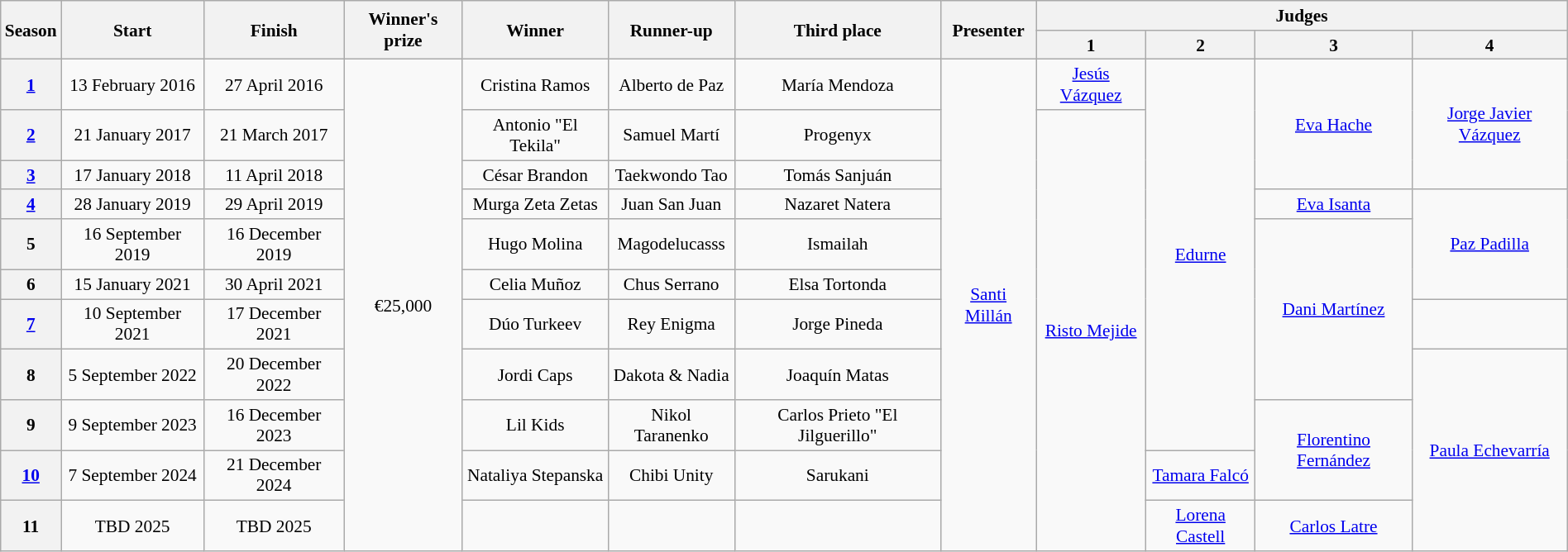<table class="wikitable" style="text-align:center; font-size:89%; width:100%;">
<tr>
<th rowspan=2>Season</th>
<th rowspan=2>Start</th>
<th rowspan=2>Finish</th>
<th rowspan=2>Winner's prize</th>
<th rowspan=2>Winner</th>
<th rowspan=2>Runner-up</th>
<th rowspan=2>Third place</th>
<th rowspan=2>Presenter</th>
<th colspan=4>Judges</th>
</tr>
<tr>
<th>1</th>
<th>2</th>
<th>3</th>
<th>4</th>
</tr>
<tr>
<th><a href='#'>1</a></th>
<td>13 February 2016</td>
<td>27 April 2016</td>
<td rowspan="11">€25,000</td>
<td>Cristina Ramos</td>
<td>Alberto de Paz</td>
<td>María Mendoza</td>
<td rowspan="11"><a href='#'>Santi Millán</a></td>
<td><a href='#'>Jesús Vázquez</a></td>
<td rowspan="9"><a href='#'>Edurne</a></td>
<td rowspan="3"><a href='#'>Eva Hache</a></td>
<td rowspan="3"><a href='#'>Jorge Javier Vázquez</a></td>
</tr>
<tr>
<th><a href='#'>2</a></th>
<td>21 January 2017</td>
<td>21 March 2017</td>
<td>Antonio "El Tekila"</td>
<td>Samuel Martí</td>
<td>Progenyx</td>
<td rowspan="10"><a href='#'>Risto Mejide</a></td>
</tr>
<tr>
<th><a href='#'>3</a></th>
<td>17 January 2018</td>
<td>11 April 2018</td>
<td>César Brandon</td>
<td>Taekwondo Tao</td>
<td>Tomás Sanjuán</td>
</tr>
<tr>
<th><a href='#'>4</a></th>
<td>28 January 2019</td>
<td>29 April 2019</td>
<td>Murga Zeta Zetas</td>
<td>Juan San Juan</td>
<td>Nazaret Natera</td>
<td><a href='#'>Eva Isanta</a></td>
<td rowspan="3"><a href='#'>Paz Padilla</a></td>
</tr>
<tr>
<th>5</th>
<td>16 September 2019</td>
<td>16 December 2019</td>
<td>Hugo Molina</td>
<td>Magodelucasss</td>
<td>Ismailah</td>
<td rowspan="4"><a href='#'>Dani Martínez</a></td>
</tr>
<tr>
<th>6</th>
<td>15 January 2021</td>
<td>30 April 2021</td>
<td>Celia Muñoz</td>
<td>Chus Serrano</td>
<td>Elsa Tortonda</td>
</tr>
<tr>
<th><a href='#'>7</a></th>
<td>10 September 2021</td>
<td>17 December 2021</td>
<td>Dúo Turkeev</td>
<td>Rey Enigma</td>
<td>Jorge Pineda</td>
<td></td>
</tr>
<tr>
<th>8</th>
<td>5 September 2022</td>
<td>20 December 2022</td>
<td>Jordi Caps</td>
<td>Dakota & Nadia</td>
<td>Joaquín Matas</td>
<td rowspan="4"><a href='#'>Paula Echevarría</a></td>
</tr>
<tr>
<th>9</th>
<td>9 September 2023</td>
<td>16 December 2023</td>
<td>Lil Kids</td>
<td>Nikol Taranenko</td>
<td>Carlos Prieto "El Jilguerillo"</td>
<td rowspan="2"><a href='#'>Florentino Fernández</a></td>
</tr>
<tr>
<th><a href='#'>10</a></th>
<td>7 September 2024</td>
<td>21 December 2024</td>
<td>Nataliya Stepanska</td>
<td>Chibi Unity</td>
<td>Sarukani</td>
<td><a href='#'>Tamara Falcó</a></td>
</tr>
<tr>
<th>11</th>
<td>TBD 2025</td>
<td>TBD 2025</td>
<td></td>
<td></td>
<td></td>
<td><a href='#'>Lorena Castell</a></td>
<td><a href='#'>Carlos Latre</a></td>
</tr>
</table>
